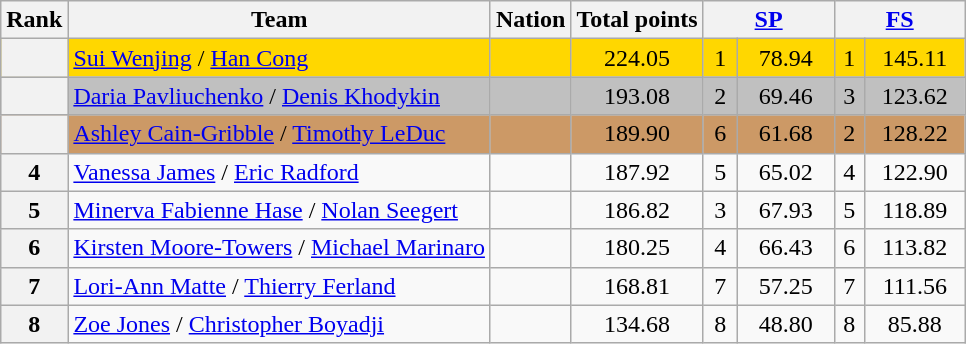<table class="wikitable sortable" style="text-align:left">
<tr>
<th scope="col">Rank</th>
<th scope="col">Team</th>
<th scope="col">Nation</th>
<th scope="col">Total points</th>
<th scope="col" colspan="2" width="80px"><a href='#'>SP</a></th>
<th scope="col" colspan="2" width="80px"><a href='#'>FS</a></th>
</tr>
<tr bgcolor="gold">
<th scope="row"></th>
<td><a href='#'>Sui Wenjing</a> / <a href='#'>Han Cong</a></td>
<td></td>
<td align="center">224.05</td>
<td align="center">1</td>
<td align="center">78.94</td>
<td align="center">1</td>
<td align="center">145.11</td>
</tr>
<tr bgcolor="silver">
<th scope="row"></th>
<td><a href='#'>Daria Pavliuchenko</a> / <a href='#'>Denis Khodykin</a></td>
<td></td>
<td align="center">193.08</td>
<td align="center">2</td>
<td align="center">69.46</td>
<td align="center">3</td>
<td align="center">123.62</td>
</tr>
<tr bgcolor="cc9966">
<th scope="row"></th>
<td><a href='#'>Ashley Cain-Gribble</a> / <a href='#'>Timothy LeDuc</a></td>
<td></td>
<td align="center">189.90</td>
<td align="center">6</td>
<td align="center">61.68</td>
<td align="center">2</td>
<td align="center">128.22</td>
</tr>
<tr>
<th scope="row">4</th>
<td><a href='#'>Vanessa James</a> / <a href='#'>Eric Radford</a></td>
<td></td>
<td align="center">187.92</td>
<td align="center">5</td>
<td align="center">65.02</td>
<td align="center">4</td>
<td align="center">122.90</td>
</tr>
<tr>
<th scope="row">5</th>
<td><a href='#'>Minerva Fabienne Hase</a> / <a href='#'>Nolan Seegert</a></td>
<td></td>
<td align="center">186.82</td>
<td align="center">3</td>
<td align="center">67.93</td>
<td align="center">5</td>
<td align="center">118.89</td>
</tr>
<tr>
<th scope="row">6</th>
<td><a href='#'>Kirsten Moore-Towers</a> / <a href='#'>Michael Marinaro</a></td>
<td></td>
<td align="center">180.25</td>
<td align="center">4</td>
<td align="center">66.43</td>
<td align="center">6</td>
<td align="center">113.82</td>
</tr>
<tr>
<th scope="row">7</th>
<td><a href='#'>Lori-Ann Matte</a> / <a href='#'>Thierry Ferland</a></td>
<td></td>
<td align="center">168.81</td>
<td align="center">7</td>
<td align="center">57.25</td>
<td align="center">7</td>
<td align="center">111.56</td>
</tr>
<tr>
<th scope="row">8</th>
<td><a href='#'>Zoe Jones</a> / <a href='#'>Christopher Boyadji</a></td>
<td></td>
<td align="center">134.68</td>
<td align="center">8</td>
<td align="center">48.80</td>
<td align="center">8</td>
<td align="center">85.88</td>
</tr>
</table>
